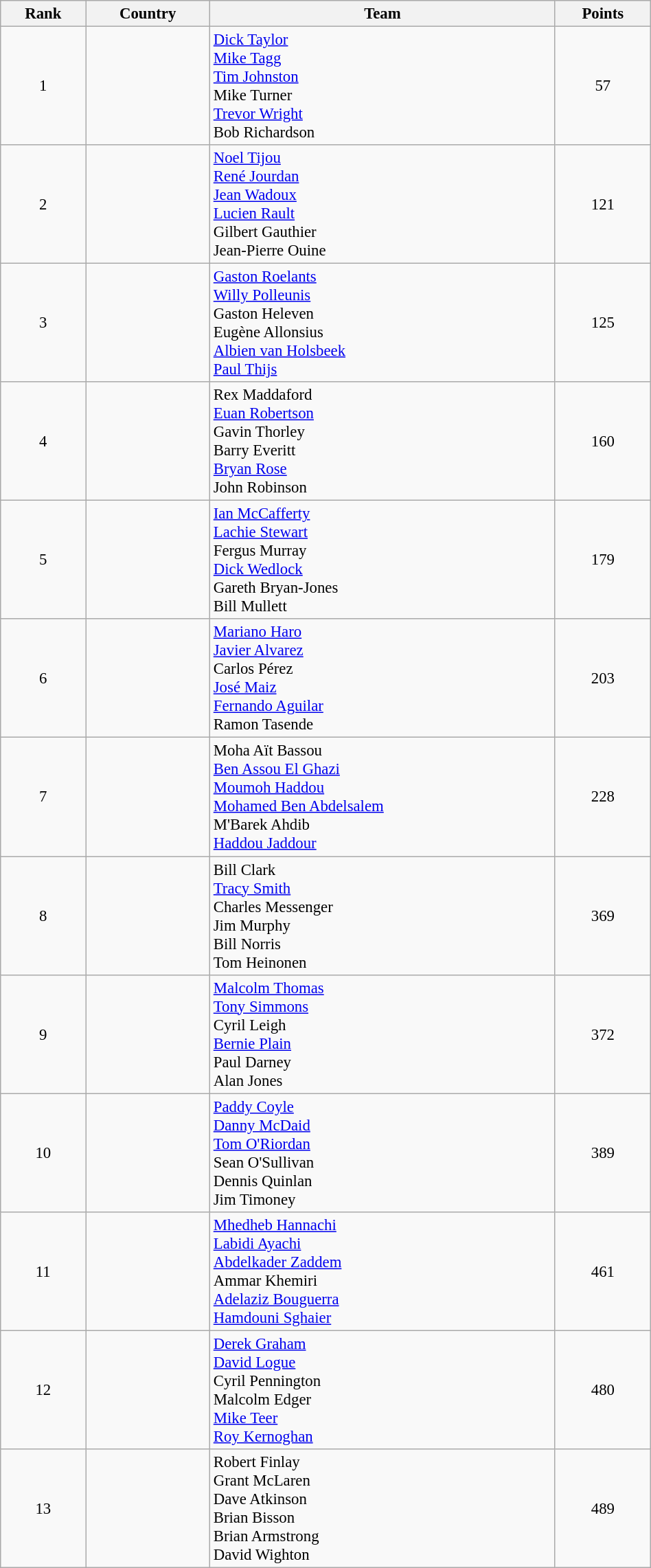<table class="wikitable sortable" style=" text-align:center; font-size:95%;" width="50%">
<tr>
<th>Rank</th>
<th>Country</th>
<th>Team</th>
<th>Points</th>
</tr>
<tr>
<td align=center>1</td>
<td align=left></td>
<td align=left><a href='#'>Dick Taylor</a><br><a href='#'>Mike Tagg</a><br><a href='#'>Tim Johnston</a><br>Mike Turner<br><a href='#'>Trevor Wright</a><br>Bob Richardson</td>
<td>57</td>
</tr>
<tr>
<td align=center>2</td>
<td align=left></td>
<td align=left><a href='#'>Noel Tijou</a><br><a href='#'>René Jourdan</a><br><a href='#'>Jean Wadoux</a><br><a href='#'>Lucien Rault</a><br>Gilbert Gauthier<br>Jean-Pierre Ouine</td>
<td>121</td>
</tr>
<tr>
<td align=center>3</td>
<td align=left></td>
<td align=left><a href='#'>Gaston Roelants</a><br><a href='#'>Willy Polleunis</a><br>Gaston Heleven<br>Eugène Allonsius<br><a href='#'>Albien van Holsbeek</a><br><a href='#'>Paul Thijs</a></td>
<td>125</td>
</tr>
<tr>
<td align=center>4</td>
<td align=left></td>
<td align=left>Rex Maddaford<br><a href='#'>Euan Robertson</a><br>Gavin Thorley<br>Barry Everitt<br><a href='#'>Bryan Rose</a><br>John Robinson</td>
<td>160</td>
</tr>
<tr>
<td align=center>5</td>
<td align=left></td>
<td align=left><a href='#'>Ian McCafferty</a><br><a href='#'>Lachie Stewart</a><br>Fergus Murray<br><a href='#'>Dick Wedlock</a><br>Gareth Bryan-Jones<br>Bill Mullett</td>
<td>179</td>
</tr>
<tr>
<td align=center>6</td>
<td align=left></td>
<td align=left><a href='#'>Mariano Haro</a><br><a href='#'>Javier Alvarez</a><br>Carlos Pérez<br><a href='#'>José Maiz</a><br><a href='#'>Fernando Aguilar</a><br>Ramon Tasende</td>
<td>203</td>
</tr>
<tr>
<td align=center>7</td>
<td align=left></td>
<td align=left>Moha Aït Bassou<br><a href='#'>Ben Assou El Ghazi</a><br><a href='#'>Moumoh Haddou</a><br><a href='#'>Mohamed Ben Abdelsalem</a><br>M'Barek Ahdib<br><a href='#'>Haddou Jaddour</a></td>
<td>228</td>
</tr>
<tr>
<td align=center>8</td>
<td align=left></td>
<td align=left>Bill Clark<br><a href='#'>Tracy Smith</a><br>Charles Messenger<br>Jim Murphy<br>Bill Norris<br>Tom Heinonen</td>
<td>369</td>
</tr>
<tr>
<td align=center>9</td>
<td align=left></td>
<td align=left><a href='#'>Malcolm Thomas</a><br><a href='#'>Tony Simmons</a><br>Cyril Leigh<br><a href='#'>Bernie Plain</a><br>Paul Darney<br>Alan Jones</td>
<td>372</td>
</tr>
<tr>
<td align=center>10</td>
<td align=left></td>
<td align=left><a href='#'>Paddy Coyle</a><br><a href='#'>Danny McDaid</a><br><a href='#'>Tom O'Riordan</a><br>Sean O'Sullivan<br>Dennis Quinlan<br>Jim Timoney</td>
<td>389</td>
</tr>
<tr>
<td align=center>11</td>
<td align=left></td>
<td align=left><a href='#'>Mhedheb Hannachi</a><br><a href='#'>Labidi Ayachi</a><br><a href='#'>Abdelkader Zaddem</a><br>Ammar Khemiri<br><a href='#'>Adelaziz Bouguerra</a><br><a href='#'>Hamdouni Sghaier</a></td>
<td>461</td>
</tr>
<tr>
<td align=center>12</td>
<td align=left></td>
<td align=left><a href='#'>Derek Graham</a><br><a href='#'>David Logue</a><br>Cyril Pennington<br>Malcolm Edger<br><a href='#'>Mike Teer</a><br><a href='#'>Roy Kernoghan</a></td>
<td>480</td>
</tr>
<tr>
<td align=center>13</td>
<td align=left></td>
<td align=left>Robert Finlay<br>Grant McLaren<br>Dave Atkinson<br>Brian Bisson<br>Brian Armstrong<br>David Wighton</td>
<td>489</td>
</tr>
</table>
